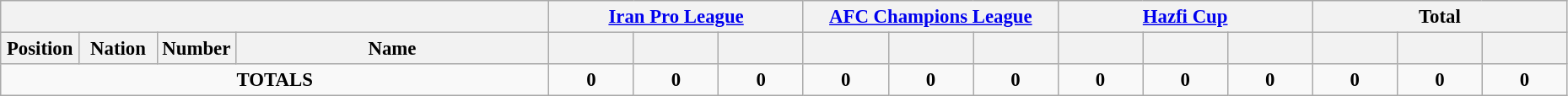<table class="wikitable" style="font-size: 95%; text-align: center;">
<tr>
<th colspan=4></th>
<th colspan=3><a href='#'>Iran Pro League</a></th>
<th colspan=3><a href='#'>AFC Champions League</a></th>
<th colspan=3><a href='#'>Hazfi Cup</a></th>
<th colspan=3>Total</th>
</tr>
<tr>
<th style="width:5%;">Position</th>
<th style="width:5%;">Nation</th>
<th style="width:5%;">Number</th>
<th style="width:20%;">Name</th>
<th width=60></th>
<th width=60></th>
<th width=60></th>
<th width=60></th>
<th width=60></th>
<th width=60></th>
<th width=60></th>
<th width=60></th>
<th width=60></th>
<th width=60></th>
<th width=60></th>
<th width=60></th>
</tr>
<tr>
<td colspan="4"><strong>TOTALS</strong></td>
<td><strong>0</strong></td>
<td><strong>0</strong></td>
<td><strong>0</strong></td>
<td><strong>0</strong></td>
<td><strong>0</strong></td>
<td><strong>0</strong></td>
<td><strong>0</strong></td>
<td><strong>0</strong></td>
<td><strong>0</strong></td>
<td><strong>0</strong></td>
<td><strong>0</strong></td>
<td><strong>0</strong></td>
</tr>
</table>
